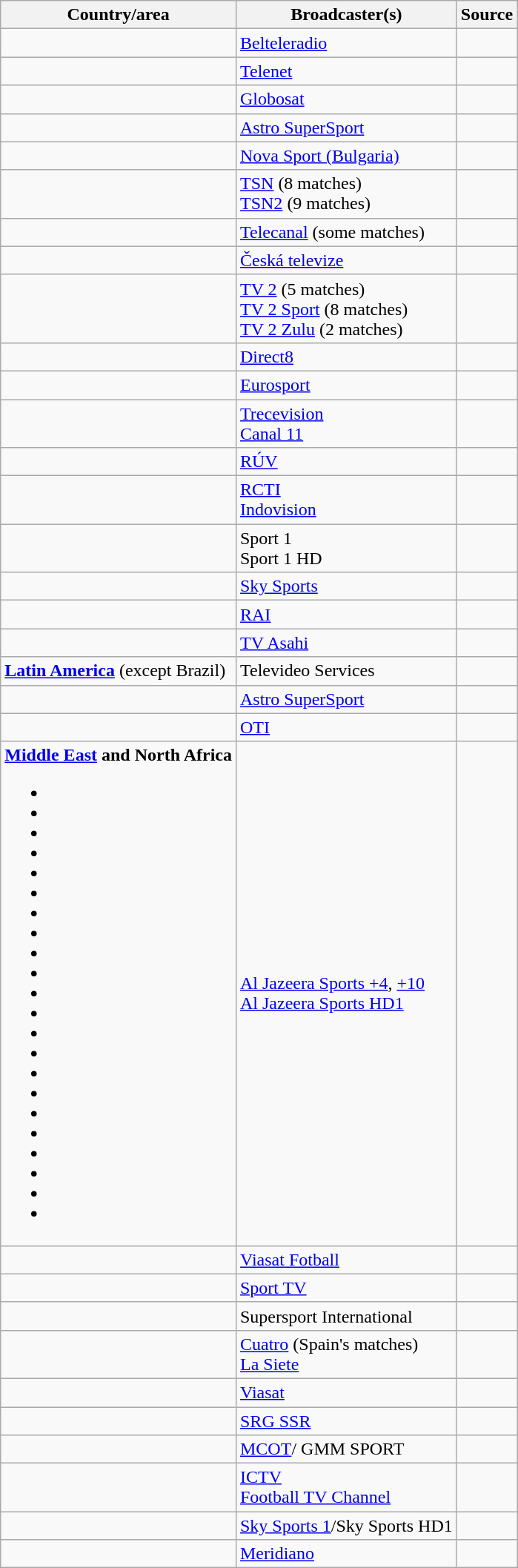<table class="wikitable" border="1">
<tr>
<th>Country/area</th>
<th>Broadcaster(s)</th>
<th>Source</th>
</tr>
<tr>
<td><strong></strong></td>
<td><a href='#'>Belteleradio</a></td>
<td></td>
</tr>
<tr>
<td><strong></strong></td>
<td><a href='#'>Telenet</a></td>
<td></td>
</tr>
<tr>
<td><strong></strong></td>
<td><a href='#'>Globosat</a></td>
<td></td>
</tr>
<tr>
<td><strong></strong></td>
<td><a href='#'>Astro SuperSport</a></td>
<td></td>
</tr>
<tr>
<td><strong></strong></td>
<td><a href='#'>Nova Sport (Bulgaria)</a></td>
<td></td>
</tr>
<tr>
<td><strong></strong></td>
<td><a href='#'>TSN</a> (8 matches)<br><a href='#'>TSN2</a> (9 matches)</td>
<td></td>
</tr>
<tr>
<td><strong></strong></td>
<td><a href='#'>Telecanal</a> (some matches)</td>
<td></td>
</tr>
<tr>
<td><strong></strong></td>
<td><a href='#'>Česká televize</a></td>
<td></td>
</tr>
<tr>
<td><strong></strong></td>
<td><a href='#'>TV 2</a> (5 matches)<br><a href='#'>TV 2 Sport</a> (8 matches)<br><a href='#'>TV 2 Zulu</a> (2 matches)</td>
<td></td>
</tr>
<tr>
<td><strong></strong></td>
<td><a href='#'>Direct8</a></td>
<td></td>
</tr>
<tr>
<td><strong></strong></td>
<td><a href='#'>Eurosport</a></td>
<td></td>
</tr>
<tr>
<td><strong></strong></td>
<td><a href='#'>Trecevision</a><br><a href='#'>Canal 11</a></td>
<td></td>
</tr>
<tr>
<td><strong></strong></td>
<td><a href='#'>RÚV</a></td>
<td></td>
</tr>
<tr>
<td><strong></strong></td>
<td><a href='#'>RCTI</a><br><a href='#'>Indovision</a></td>
<td></td>
</tr>
<tr>
<td><strong></strong></td>
<td>Sport 1<br>Sport 1 HD</td>
<td></td>
</tr>
<tr>
<td><strong></strong></td>
<td><a href='#'>Sky Sports</a></td>
<td></td>
</tr>
<tr>
<td><strong></strong></td>
<td><a href='#'>RAI</a></td>
<td></td>
</tr>
<tr>
<td><strong></strong></td>
<td><a href='#'>TV Asahi</a></td>
<td></td>
</tr>
<tr>
<td><strong><a href='#'>Latin America</a></strong> (except Brazil)</td>
<td>Televideo Services</td>
<td></td>
</tr>
<tr>
<td><strong></strong></td>
<td><a href='#'>Astro SuperSport</a></td>
<td></td>
</tr>
<tr>
<td><strong></strong></td>
<td><a href='#'>OTI</a></td>
<td></td>
</tr>
<tr>
<td><strong><a href='#'>Middle East</a> and North Africa</strong><br><ul><li></li><li></li><li></li><li></li><li></li><li></li><li></li><li></li><li></li><li></li><li></li><li></li><li></li><li></li><li></li><li></li><li></li><li></li><li></li><li></li><li></li><li></li></ul></td>
<td><a href='#'>Al Jazeera Sports +4</a>, <a href='#'>+10</a><br><a href='#'>Al Jazeera Sports HD1</a></td>
<td></td>
</tr>
<tr>
<td><strong></strong></td>
<td><a href='#'>Viasat Fotball</a></td>
<td></td>
</tr>
<tr>
<td><strong></strong></td>
<td><a href='#'>Sport TV</a></td>
<td></td>
</tr>
<tr>
<td><strong></strong></td>
<td>Supersport International</td>
<td></td>
</tr>
<tr>
<td><strong></strong></td>
<td><a href='#'>Cuatro</a> (Spain's matches)<br><a href='#'>La Siete</a></td>
<td></td>
</tr>
<tr>
<td><strong></strong></td>
<td><a href='#'>Viasat</a></td>
<td></td>
</tr>
<tr>
<td><strong></strong></td>
<td><a href='#'>SRG SSR</a></td>
<td></td>
</tr>
<tr>
<td><strong></strong></td>
<td><a href='#'>MCOT</a>/ GMM SPORT</td>
<td></td>
</tr>
<tr>
<td><strong></strong></td>
<td><a href='#'>ICTV</a><br><a href='#'>Football TV Channel</a></td>
<td></td>
</tr>
<tr>
<td><strong></strong></td>
<td><a href='#'>Sky Sports 1</a>/Sky Sports HD1</td>
<td></td>
</tr>
<tr>
<td><strong></strong></td>
<td><a href='#'>Meridiano</a></td>
<td></td>
</tr>
</table>
